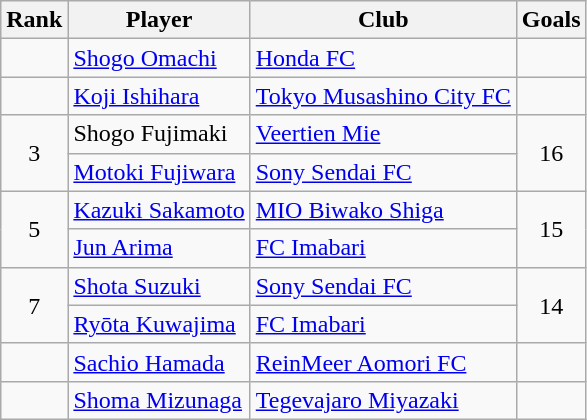<table class="wikitable" style="text-align:central">
<tr>
<th>Rank</th>
<th>Player</th>
<th>Club</th>
<th>Goals</th>
</tr>
<tr>
<td></td>
<td> <a href='#'>Shogo Omachi</a></td>
<td><a href='#'>Honda FC</a></td>
<td></td>
</tr>
<tr>
<td></td>
<td> <a href='#'>Koji Ishihara</a></td>
<td><a href='#'>Tokyo Musashino City FC</a></td>
<td></td>
</tr>
<tr>
<td rowspan="2" style="text-align:center;">3</td>
<td> Shogo Fujimaki</td>
<td><a href='#'>Veertien Mie</a></td>
<td rowspan="2" style="text-align:center;">16</td>
</tr>
<tr>
<td> <a href='#'>Motoki Fujiwara</a></td>
<td><a href='#'>Sony Sendai FC</a></td>
</tr>
<tr>
<td rowspan="2" style="text-align:center;">5</td>
<td> <a href='#'>Kazuki Sakamoto</a></td>
<td><a href='#'>MIO Biwako Shiga</a></td>
<td rowspan="2" style="text-align:center;">15</td>
</tr>
<tr>
<td> <a href='#'>Jun Arima</a></td>
<td><a href='#'>FC Imabari</a></td>
</tr>
<tr>
<td rowspan="2" style="text-align:center;">7</td>
<td> <a href='#'>Shota Suzuki</a></td>
<td><a href='#'>Sony Sendai FC</a></td>
<td rowspan="2" style="text-align:center;">14</td>
</tr>
<tr>
<td> <a href='#'>Ryōta Kuwajima</a></td>
<td><a href='#'>FC Imabari</a></td>
</tr>
<tr>
<td></td>
<td> <a href='#'>Sachio Hamada</a></td>
<td><a href='#'>ReinMeer Aomori FC</a></td>
<td></td>
</tr>
<tr>
<td></td>
<td> <a href='#'>Shoma Mizunaga</a></td>
<td><a href='#'>Tegevajaro Miyazaki</a></td>
<td></td>
</tr>
</table>
